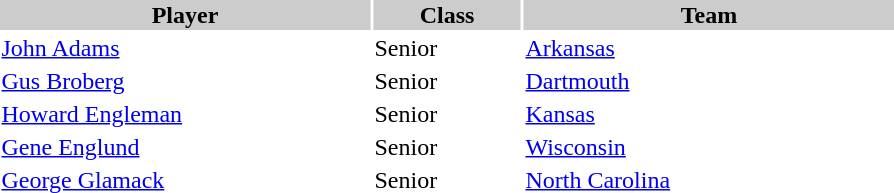<table style="width:600px" "border:'1' 'solid' 'gray'">
<tr>
<th style="background:#CCCCCC;width:40%">Player</th>
<th style="background:#CCCCCC;width:16%">Class</th>
<th style="background:#CCCCCC;width:40%">Team</th>
</tr>
<tr>
<td><a href='#'>John Adams</a></td>
<td>Senior</td>
<td><a href='#'>Arkansas</a></td>
</tr>
<tr>
<td><a href='#'>Gus Broberg</a></td>
<td>Senior</td>
<td><a href='#'>Dartmouth</a></td>
</tr>
<tr>
<td><a href='#'>Howard Engleman</a></td>
<td>Senior</td>
<td><a href='#'>Kansas</a></td>
</tr>
<tr>
<td><a href='#'>Gene Englund</a></td>
<td>Senior</td>
<td><a href='#'>Wisconsin</a></td>
</tr>
<tr>
<td><a href='#'>George Glamack</a></td>
<td>Senior</td>
<td><a href='#'>North Carolina</a></td>
</tr>
</table>
